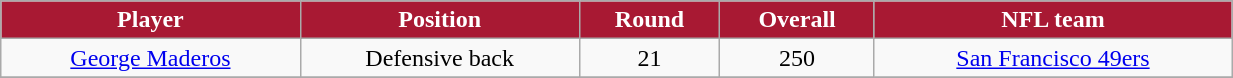<table class="wikitable" width="65%">
<tr align="center"  style="background:#A81933;color:#FFFFFF;">
<td><strong>Player</strong></td>
<td><strong>Position</strong></td>
<td><strong>Round</strong></td>
<td><strong>Overall</strong></td>
<td><strong>NFL team</strong></td>
</tr>
<tr align="center" bgcolor="">
<td><a href='#'>George Maderos</a></td>
<td>Defensive back</td>
<td>21</td>
<td>250</td>
<td><a href='#'>San Francisco 49ers</a></td>
</tr>
<tr align="center" bgcolor="">
</tr>
</table>
